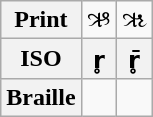<table class="wikitable Unicode" style="text-align:center;">
<tr>
<th>Print</th>
<td colspan=2>ઋ</td>
<td colspan=2>ૠ</td>
</tr>
<tr>
<th>ISO</th>
<th colspan=2>r̥</th>
<th colspan=2>r̥̄</th>
</tr>
<tr>
<th>Braille</th>
<td colspan=2></td>
<td colspan=2></td>
</tr>
</table>
